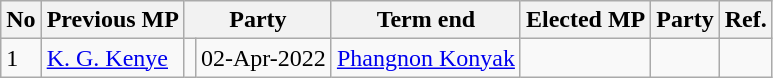<table class="wikitable">
<tr>
<th scope="col">No</th>
<th scope="col">Previous MP</th>
<th scope="col" colspan="2">Party</th>
<th scope="col">Term end</th>
<th scope="col">Elected MP</th>
<th scope="col" colspan="2">Party</th>
<th>Ref.</th>
</tr>
<tr>
<td>1</td>
<td><a href='#'>K. G. Kenye</a></td>
<td></td>
<td>02-Apr-2022</td>
<td><a href='#'>Phangnon Konyak</a></td>
<td></td>
<td></td>
</tr>
</table>
